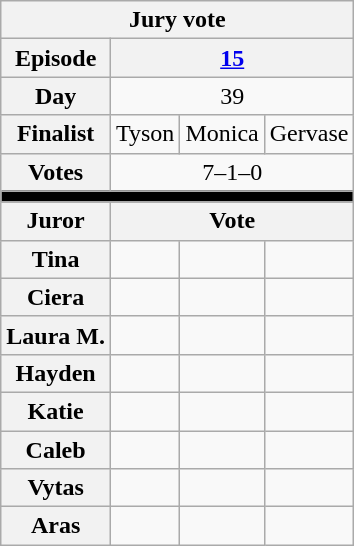<table class="wikitable" style="text-align:center">
<tr>
<th colspan=4>Jury vote</th>
</tr>
<tr>
<th scope=row>Episode</th>
<th colspan=3><a href='#'>15</a></th>
</tr>
<tr>
<th scope=row>Day</th>
<td colspan=3>39</td>
</tr>
<tr>
<th>Finalist</th>
<td>Tyson</td>
<td>Monica</td>
<td>Gervase</td>
</tr>
<tr>
<th>Votes</th>
<td colspan=3>7–1–0</td>
</tr>
<tr>
<td colspan="4" bgcolor="black"></td>
</tr>
<tr>
<th>Juror</th>
<th scope=row colspan="3">Vote</th>
</tr>
<tr>
<th scope=row>Tina</th>
<td></td>
<td></td>
<td></td>
</tr>
<tr>
<th scope=row>Ciera</th>
<td></td>
<td></td>
<td></td>
</tr>
<tr>
<th scope=row>Laura M.</th>
<td></td>
<td></td>
<td></td>
</tr>
<tr>
<th scope=row>Hayden</th>
<td></td>
<td></td>
<td></td>
</tr>
<tr>
<th scope=row>Katie</th>
<td></td>
<td></td>
<td></td>
</tr>
<tr>
<th scope=row>Caleb</th>
<td></td>
<td></td>
<td></td>
</tr>
<tr>
<th scope=row>Vytas</th>
<td></td>
<td></td>
<td></td>
</tr>
<tr>
<th scope=row>Aras</th>
<td></td>
<td></td>
<td></td>
</tr>
</table>
